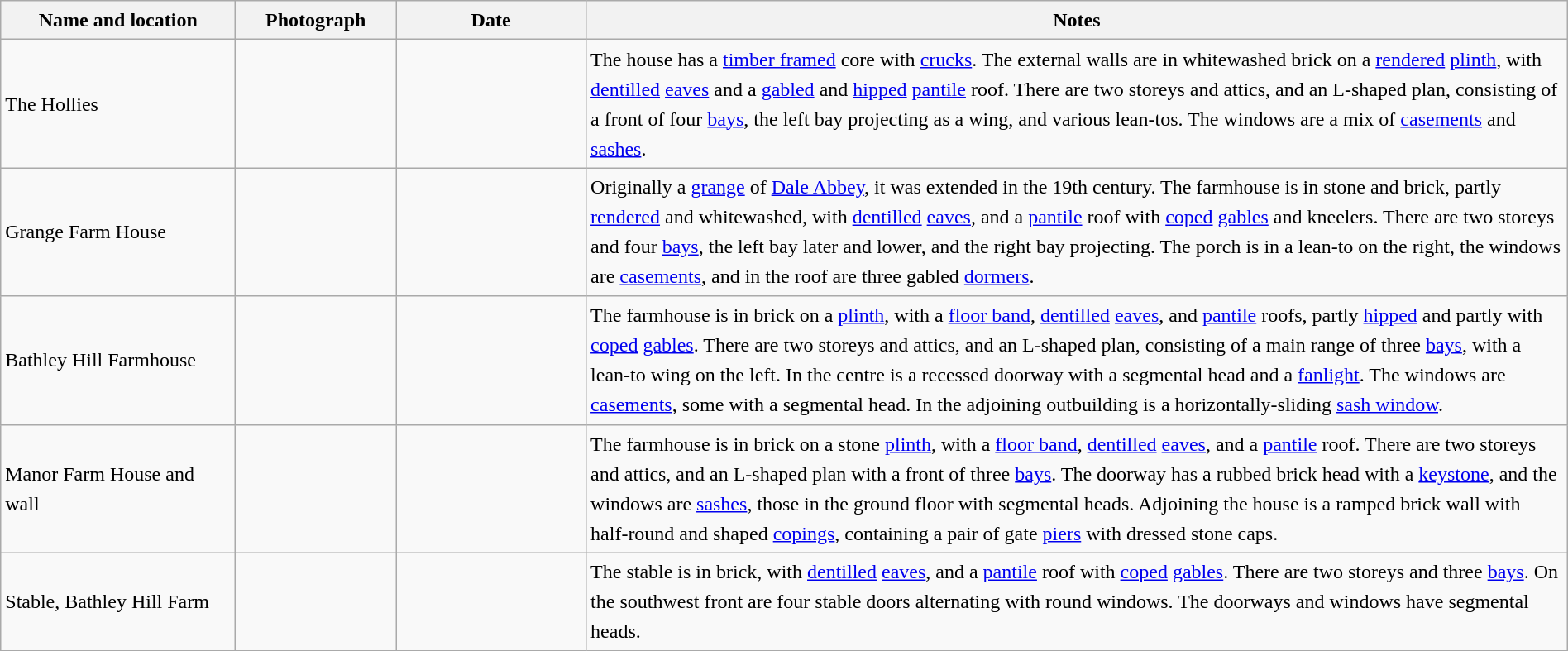<table class="wikitable sortable plainrowheaders" style="width:100%; border:0px; text-align:left; line-height:150%">
<tr>
<th scope="col"  style="width:150px">Name and location</th>
<th scope="col"  style="width:100px" class="unsortable">Photograph</th>
<th scope="col"  style="width:120px">Date</th>
<th scope="col"  style="width:650px" class="unsortable">Notes</th>
</tr>
<tr>
<td>The Hollies<br><small></small></td>
<td></td>
<td align="center"></td>
<td>The house has a <a href='#'>timber framed</a> core with <a href='#'>crucks</a>.  The external walls are in whitewashed brick on a <a href='#'>rendered</a> <a href='#'>plinth</a>, with <a href='#'>dentilled</a> <a href='#'>eaves</a> and a <a href='#'>gabled</a> and <a href='#'>hipped</a> <a href='#'>pantile</a> roof.  There are two storeys and attics, and an L-shaped plan, consisting of a front of four <a href='#'>bays</a>, the left bay projecting as a wing, and various lean-tos.  The windows are a mix of <a href='#'>casements</a> and <a href='#'>sashes</a>.</td>
</tr>
<tr>
<td>Grange Farm House<br><small></small></td>
<td></td>
<td align="center"></td>
<td>Originally a <a href='#'>grange</a> of <a href='#'>Dale Abbey</a>, it was extended in the 19th century.  The farmhouse is in stone and brick, partly <a href='#'>rendered</a> and whitewashed, with <a href='#'>dentilled</a> <a href='#'>eaves</a>, and a <a href='#'>pantile</a> roof with <a href='#'>coped</a> <a href='#'>gables</a> and kneelers.  There are two storeys and four <a href='#'>bays</a>, the left bay later and lower, and the right bay projecting.  The porch is in a lean-to on the right, the windows are <a href='#'>casements</a>, and in the roof are three gabled <a href='#'>dormers</a>.</td>
</tr>
<tr>
<td>Bathley Hill Farmhouse<br><small></small></td>
<td></td>
<td align="center"></td>
<td>The farmhouse is in brick on a <a href='#'>plinth</a>, with a <a href='#'>floor band</a>, <a href='#'>dentilled</a> <a href='#'>eaves</a>, and <a href='#'>pantile</a> roofs, partly <a href='#'>hipped</a> and partly with <a href='#'>coped</a> <a href='#'>gables</a>.  There are two storeys and attics, and an L-shaped plan, consisting of a main range of three <a href='#'>bays</a>, with a lean-to wing on the left.  In the centre is a recessed doorway with a segmental head and a <a href='#'>fanlight</a>.  The windows are <a href='#'>casements</a>, some with a segmental head.  In the adjoining outbuilding is a horizontally-sliding <a href='#'>sash window</a>.</td>
</tr>
<tr>
<td>Manor Farm House and wall<br><small></small></td>
<td></td>
<td align="center"></td>
<td>The farmhouse is in brick on a stone <a href='#'>plinth</a>, with a <a href='#'>floor band</a>, <a href='#'>dentilled</a> <a href='#'>eaves</a>, and a <a href='#'>pantile</a> roof.  There are two storeys and attics, and an L-shaped plan with a front of three <a href='#'>bays</a>.  The doorway has a rubbed brick head with a <a href='#'>keystone</a>, and the windows are <a href='#'>sashes</a>, those in the ground floor with segmental heads.  Adjoining the house is a ramped brick wall with half-round and shaped <a href='#'>copings</a>, containing a pair of gate <a href='#'>piers</a> with dressed stone caps.</td>
</tr>
<tr>
<td>Stable, Bathley Hill Farm<br><small></small></td>
<td></td>
<td align="center"></td>
<td>The stable is in brick, with <a href='#'>dentilled</a> <a href='#'>eaves</a>, and a <a href='#'>pantile</a> roof with <a href='#'>coped</a> <a href='#'>gables</a>.  There are two storeys and three <a href='#'>bays</a>.  On the southwest front are four stable doors alternating with round windows.  The doorways and windows have segmental heads.</td>
</tr>
<tr>
</tr>
</table>
